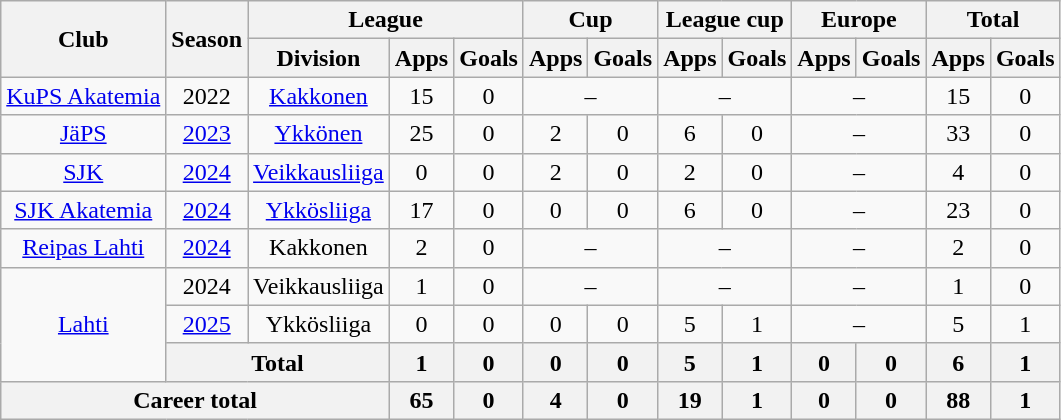<table class="wikitable" style="text-align:center">
<tr>
<th rowspan="2">Club</th>
<th rowspan="2">Season</th>
<th colspan="3">League</th>
<th colspan="2">Cup</th>
<th colspan="2">League cup</th>
<th colspan="2">Europe</th>
<th colspan="2">Total</th>
</tr>
<tr>
<th>Division</th>
<th>Apps</th>
<th>Goals</th>
<th>Apps</th>
<th>Goals</th>
<th>Apps</th>
<th>Goals</th>
<th>Apps</th>
<th>Goals</th>
<th>Apps</th>
<th>Goals</th>
</tr>
<tr>
<td><a href='#'>KuPS Akatemia</a></td>
<td>2022</td>
<td><a href='#'>Kakkonen</a></td>
<td>15</td>
<td>0</td>
<td colspan=2>–</td>
<td colspan=2>–</td>
<td colspan=2>–</td>
<td>15</td>
<td>0</td>
</tr>
<tr>
<td><a href='#'>JäPS</a></td>
<td><a href='#'>2023</a></td>
<td><a href='#'>Ykkönen</a></td>
<td>25</td>
<td>0</td>
<td>2</td>
<td>0</td>
<td>6</td>
<td>0</td>
<td colspan=2>–</td>
<td>33</td>
<td>0</td>
</tr>
<tr>
<td><a href='#'>SJK</a></td>
<td><a href='#'>2024</a></td>
<td><a href='#'>Veikkausliiga</a></td>
<td>0</td>
<td>0</td>
<td>2</td>
<td>0</td>
<td>2</td>
<td>0</td>
<td colspan=2>–</td>
<td>4</td>
<td>0</td>
</tr>
<tr>
<td><a href='#'>SJK Akatemia</a></td>
<td><a href='#'>2024</a></td>
<td><a href='#'>Ykkösliiga</a></td>
<td>17</td>
<td>0</td>
<td>0</td>
<td>0</td>
<td>6</td>
<td>0</td>
<td colspan=2>–</td>
<td>23</td>
<td>0</td>
</tr>
<tr>
<td><a href='#'>Reipas Lahti</a></td>
<td><a href='#'>2024</a></td>
<td>Kakkonen</td>
<td>2</td>
<td>0</td>
<td colspan=2>–</td>
<td colspan=2>–</td>
<td colspan=2>–</td>
<td>2</td>
<td>0</td>
</tr>
<tr>
<td rowspan=3><a href='#'>Lahti</a></td>
<td>2024</td>
<td>Veikkausliiga</td>
<td>1</td>
<td>0</td>
<td colspan=2>–</td>
<td colspan=2>–</td>
<td colspan=2>–</td>
<td>1</td>
<td>0</td>
</tr>
<tr>
<td><a href='#'>2025</a></td>
<td>Ykkösliiga</td>
<td>0</td>
<td>0</td>
<td>0</td>
<td>0</td>
<td>5</td>
<td>1</td>
<td colspan=2>–</td>
<td>5</td>
<td>1</td>
</tr>
<tr>
<th colspan=2>Total</th>
<th>1</th>
<th>0</th>
<th>0</th>
<th>0</th>
<th>5</th>
<th>1</th>
<th>0</th>
<th>0</th>
<th>6</th>
<th>1</th>
</tr>
<tr>
<th colspan="3">Career total</th>
<th>65</th>
<th>0</th>
<th>4</th>
<th>0</th>
<th>19</th>
<th>1</th>
<th>0</th>
<th>0</th>
<th>88</th>
<th>1</th>
</tr>
</table>
